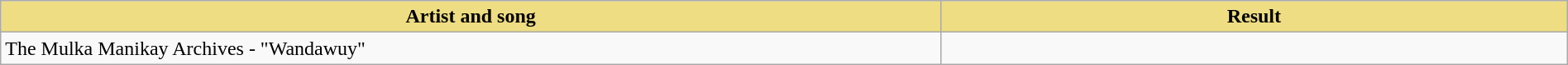<table class="wikitable" width=100%>
<tr>
<th style="width:15%;background:#EEDD82;">Artist and song</th>
<th style="width:10%;background:#EEDD82;">Result</th>
</tr>
<tr>
<td>The Mulka Manikay Archives - "Wandawuy"</td>
<td></td>
</tr>
</table>
